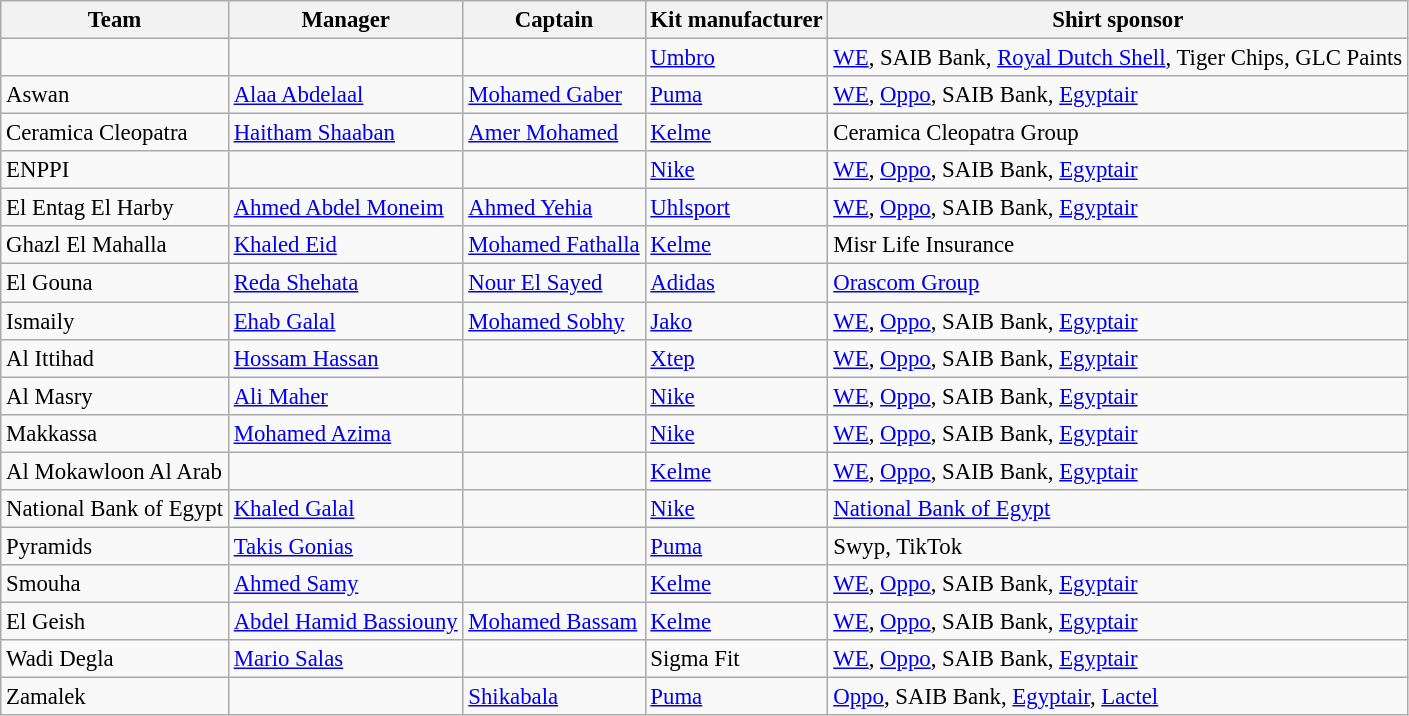<table class="wikitable sortable" style="text-align:left; font-size:95%">
<tr>
<th>Team</th>
<th>Manager</th>
<th>Captain</th>
<th>Kit manufacturer</th>
<th>Shirt sponsor</th>
</tr>
<tr>
<td></td>
<td></td>
<td></td>
<td> <a href='#'>Umbro</a></td>
<td><a href='#'>WE</a>, SAIB Bank, <a href='#'>Royal Dutch Shell</a>, Tiger Chips, GLC Paints</td>
</tr>
<tr>
<td>Aswan</td>
<td> <a href='#'>Alaa Abdelaal</a></td>
<td><a href='#'>Mohamed Gaber</a></td>
<td> <a href='#'>Puma</a></td>
<td><a href='#'>WE</a>, <a href='#'>Oppo</a>, SAIB Bank, <a href='#'>Egyptair</a></td>
</tr>
<tr>
<td>Ceramica Cleopatra</td>
<td> <a href='#'>Haitham Shaaban</a></td>
<td><a href='#'>Amer Mohamed</a></td>
<td> <a href='#'>Kelme</a></td>
<td>Ceramica Cleopatra Group</td>
</tr>
<tr>
<td>ENPPI</td>
<td></td>
<td></td>
<td> <a href='#'>Nike</a></td>
<td><a href='#'>WE</a>, <a href='#'>Oppo</a>, SAIB Bank, <a href='#'>Egyptair</a></td>
</tr>
<tr>
<td>El Entag El Harby</td>
<td> <a href='#'>Ahmed Abdel Moneim</a></td>
<td><a href='#'>Ahmed Yehia</a></td>
<td> <a href='#'>Uhlsport</a></td>
<td><a href='#'>WE</a>, <a href='#'>Oppo</a>, SAIB Bank, <a href='#'>Egyptair</a></td>
</tr>
<tr>
<td>Ghazl El Mahalla</td>
<td> <a href='#'>Khaled Eid</a></td>
<td><a href='#'>Mohamed Fathalla</a></td>
<td> <a href='#'>Kelme</a></td>
<td>Misr Life Insurance</td>
</tr>
<tr>
<td>El Gouna</td>
<td> <a href='#'>Reda Shehata</a></td>
<td><a href='#'>Nour El Sayed</a></td>
<td> <a href='#'>Adidas</a></td>
<td><a href='#'>Orascom Group</a></td>
</tr>
<tr>
<td>Ismaily</td>
<td> <a href='#'>Ehab Galal</a></td>
<td><a href='#'>Mohamed Sobhy</a></td>
<td> <a href='#'>Jako</a></td>
<td><a href='#'>WE</a>, <a href='#'>Oppo</a>, SAIB Bank, <a href='#'>Egyptair</a></td>
</tr>
<tr>
<td>Al Ittihad</td>
<td> <a href='#'>Hossam Hassan</a></td>
<td></td>
<td> <a href='#'>Xtep</a></td>
<td><a href='#'>WE</a>, <a href='#'>Oppo</a>, SAIB Bank, <a href='#'>Egyptair</a></td>
</tr>
<tr>
<td>Al Masry</td>
<td> <a href='#'>Ali Maher</a></td>
<td></td>
<td> <a href='#'>Nike</a></td>
<td><a href='#'>WE</a>, <a href='#'>Oppo</a>, SAIB Bank, <a href='#'>Egyptair</a></td>
</tr>
<tr>
<td>Makkassa</td>
<td> <a href='#'>Mohamed Azima</a></td>
<td></td>
<td> <a href='#'>Nike</a></td>
<td><a href='#'>WE</a>, <a href='#'>Oppo</a>, SAIB Bank, <a href='#'>Egyptair</a></td>
</tr>
<tr>
<td>Al Mokawloon Al Arab</td>
<td></td>
<td></td>
<td> <a href='#'>Kelme</a></td>
<td><a href='#'>WE</a>, <a href='#'>Oppo</a>, SAIB Bank, <a href='#'>Egyptair</a></td>
</tr>
<tr>
<td>National Bank of Egypt</td>
<td> <a href='#'>Khaled Galal</a></td>
<td></td>
<td> <a href='#'>Nike</a></td>
<td><a href='#'>National Bank of Egypt</a></td>
</tr>
<tr>
<td>Pyramids</td>
<td> <a href='#'>Takis Gonias</a></td>
<td></td>
<td> <a href='#'>Puma</a></td>
<td>Swyp, TikTok</td>
</tr>
<tr>
<td>Smouha</td>
<td> <a href='#'>Ahmed Samy</a></td>
<td></td>
<td> <a href='#'>Kelme</a></td>
<td><a href='#'>WE</a>, <a href='#'>Oppo</a>, SAIB Bank, <a href='#'>Egyptair</a></td>
</tr>
<tr>
<td>El Geish</td>
<td> <a href='#'>Abdel Hamid Bassiouny</a></td>
<td> <a href='#'>Mohamed Bassam</a></td>
<td> <a href='#'>Kelme</a></td>
<td><a href='#'>WE</a>, <a href='#'>Oppo</a>, SAIB Bank, <a href='#'>Egyptair</a></td>
</tr>
<tr>
<td>Wadi Degla</td>
<td> <a href='#'>Mario Salas</a></td>
<td></td>
<td> Sigma Fit</td>
<td><a href='#'>WE</a>, <a href='#'>Oppo</a>, SAIB Bank, <a href='#'>Egyptair</a></td>
</tr>
<tr>
<td>Zamalek</td>
<td></td>
<td> <a href='#'>Shikabala</a></td>
<td> <a href='#'>Puma</a></td>
<td><a href='#'>Oppo</a>, SAIB Bank, <a href='#'>Egyptair</a>, <a href='#'>Lactel</a></td>
</tr>
</table>
